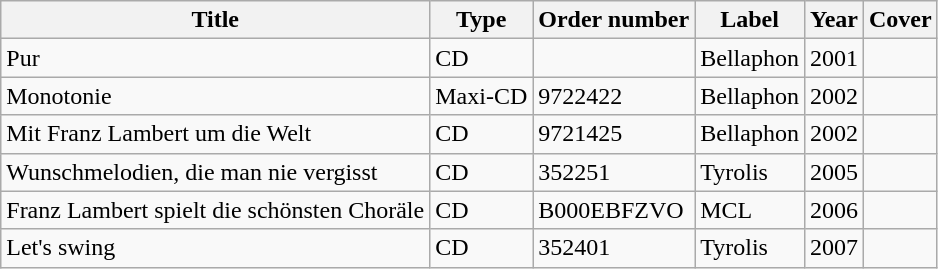<table class="wikitable sortable">
<tr>
<th>Title</th>
<th>Type</th>
<th>Order number</th>
<th>Label</th>
<th>Year</th>
<th>Cover</th>
</tr>
<tr>
<td>Pur</td>
<td>CD</td>
<td></td>
<td>Bellaphon</td>
<td>2001</td>
<td></td>
</tr>
<tr>
<td>Monotonie</td>
<td>Maxi-CD</td>
<td>9722422</td>
<td>Bellaphon</td>
<td>2002</td>
<td></td>
</tr>
<tr>
<td>Mit Franz Lambert um die Welt</td>
<td>CD</td>
<td>9721425</td>
<td>Bellaphon</td>
<td>2002</td>
<td></td>
</tr>
<tr>
<td>Wunschmelodien, die man nie vergisst</td>
<td>CD</td>
<td>352251</td>
<td>Tyrolis</td>
<td>2005</td>
<td></td>
</tr>
<tr>
<td>Franz Lambert spielt die schönsten Choräle</td>
<td>CD</td>
<td>B000EBFZVO</td>
<td>MCL</td>
<td>2006</td>
<td></td>
</tr>
<tr>
<td>Let's swing</td>
<td>CD</td>
<td>352401</td>
<td>Tyrolis</td>
<td>2007</td>
<td></td>
</tr>
</table>
